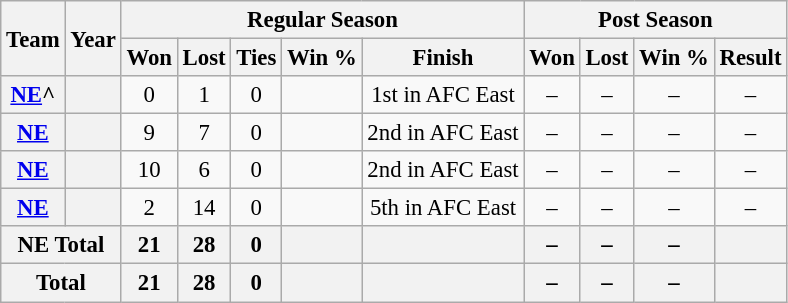<table class="wikitable" style="font-size: 95%; text-align:center;">
<tr>
<th rowspan="2">Team</th>
<th rowspan="2">Year</th>
<th colspan="5">Regular Season</th>
<th colspan="4">Post Season</th>
</tr>
<tr>
<th>Won</th>
<th>Lost</th>
<th>Ties</th>
<th>Win %</th>
<th>Finish</th>
<th>Won</th>
<th>Lost</th>
<th>Win %</th>
<th>Result</th>
</tr>
<tr>
<th><a href='#'>NE</a>^</th>
<th></th>
<td>0</td>
<td>1</td>
<td>0</td>
<td></td>
<td>1st in AFC East</td>
<td>–</td>
<td>–</td>
<td>–</td>
<td>–</td>
</tr>
<tr>
<th><a href='#'>NE</a></th>
<th></th>
<td>9</td>
<td>7</td>
<td>0</td>
<td></td>
<td>2nd in AFC East</td>
<td>–</td>
<td>–</td>
<td>–</td>
<td>–</td>
</tr>
<tr>
<th><a href='#'>NE</a></th>
<th></th>
<td>10</td>
<td>6</td>
<td>0</td>
<td></td>
<td>2nd in AFC East</td>
<td>–</td>
<td>–</td>
<td>–</td>
<td>–</td>
</tr>
<tr>
<th><a href='#'>NE</a></th>
<th></th>
<td>2</td>
<td>14</td>
<td>0</td>
<td></td>
<td>5th in AFC East</td>
<td>–</td>
<td>–</td>
<td>–</td>
<td>–</td>
</tr>
<tr>
<th colspan="2">NE Total</th>
<th>21</th>
<th>28</th>
<th>0</th>
<th></th>
<th></th>
<th>–</th>
<th>–</th>
<th>–</th>
<th></th>
</tr>
<tr>
<th colspan="2">Total</th>
<th>21</th>
<th>28</th>
<th>0</th>
<th></th>
<th></th>
<th>–</th>
<th>–</th>
<th>–</th>
<th></th>
</tr>
</table>
